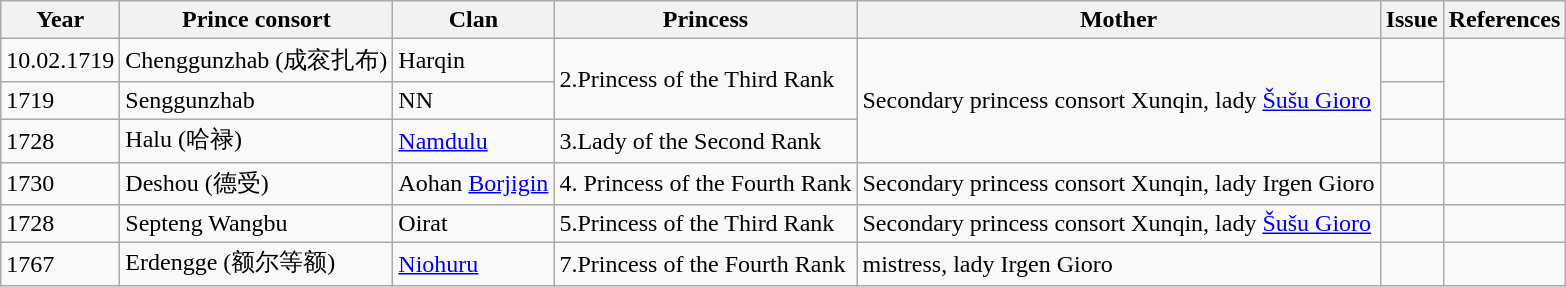<table class="wikitable">
<tr>
<th>Year</th>
<th>Prince consort</th>
<th>Clan</th>
<th>Princess</th>
<th>Mother</th>
<th>Issue</th>
<th>References</th>
</tr>
<tr>
<td>10.02.1719</td>
<td>Chenggunzhab (成衮扎布)</td>
<td>Harqin</td>
<td rowspan="2">2.Princess of the Third Rank</td>
<td rowspan="3">Secondary princess consort Xunqin, lady <a href='#'>Šušu Gioro</a></td>
<td></td>
<td rowspan="2"></td>
</tr>
<tr>
<td>1719</td>
<td>Senggunzhab</td>
<td>NN</td>
<td></td>
</tr>
<tr>
<td>1728</td>
<td>Halu (哈禄)</td>
<td><a href='#'>Namdulu</a></td>
<td>3.Lady of the Second Rank</td>
<td></td>
<td></td>
</tr>
<tr>
<td>1730</td>
<td>Deshou (德受)</td>
<td>Aohan <a href='#'>Borjigin</a></td>
<td>4. Princess of the Fourth Rank</td>
<td>Secondary princess consort Xunqin, lady Irgen Gioro</td>
<td></td>
<td></td>
</tr>
<tr>
<td>1728</td>
<td>Septeng Wangbu</td>
<td>Oirat</td>
<td>5.Princess of the Third Rank</td>
<td>Secondary princess consort Xunqin, lady <a href='#'>Šušu Gioro</a></td>
<td></td>
<td></td>
</tr>
<tr>
<td>1767</td>
<td>Erdengge (额尔等额)</td>
<td><a href='#'>Niohuru</a></td>
<td>7.Princess of the Fourth Rank</td>
<td>mistress, lady Irgen Gioro</td>
<td></td>
<td></td>
</tr>
</table>
